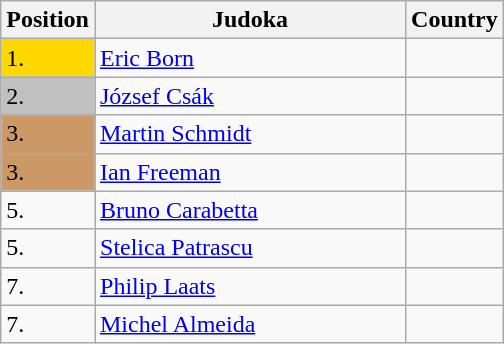<table class=wikitable>
<tr>
<th width=10>Position</th>
<th width=200>Judoka</th>
<th width=10>Country</th>
</tr>
<tr>
<td bgcolor=gold>1.</td>
<td><a href='#'>Eric Born</a></td>
<td></td>
</tr>
<tr>
<td bgcolor=silver>2.</td>
<td><a href='#'>József Csák</a></td>
<td></td>
</tr>
<tr>
<td bgcolor=CC9966>3.</td>
<td><a href='#'>Martin Schmidt</a></td>
<td></td>
</tr>
<tr>
<td bgcolor=CC9966>3.</td>
<td><a href='#'>Ian Freeman</a></td>
<td></td>
</tr>
<tr>
<td>5.</td>
<td><a href='#'>Bruno Carabetta</a></td>
<td></td>
</tr>
<tr>
<td>5.</td>
<td><a href='#'>Stelica Patrascu</a></td>
<td></td>
</tr>
<tr>
<td>7.</td>
<td><a href='#'>Philip Laats</a></td>
<td></td>
</tr>
<tr>
<td>7.</td>
<td><a href='#'>Michel Almeida</a></td>
<td></td>
</tr>
</table>
